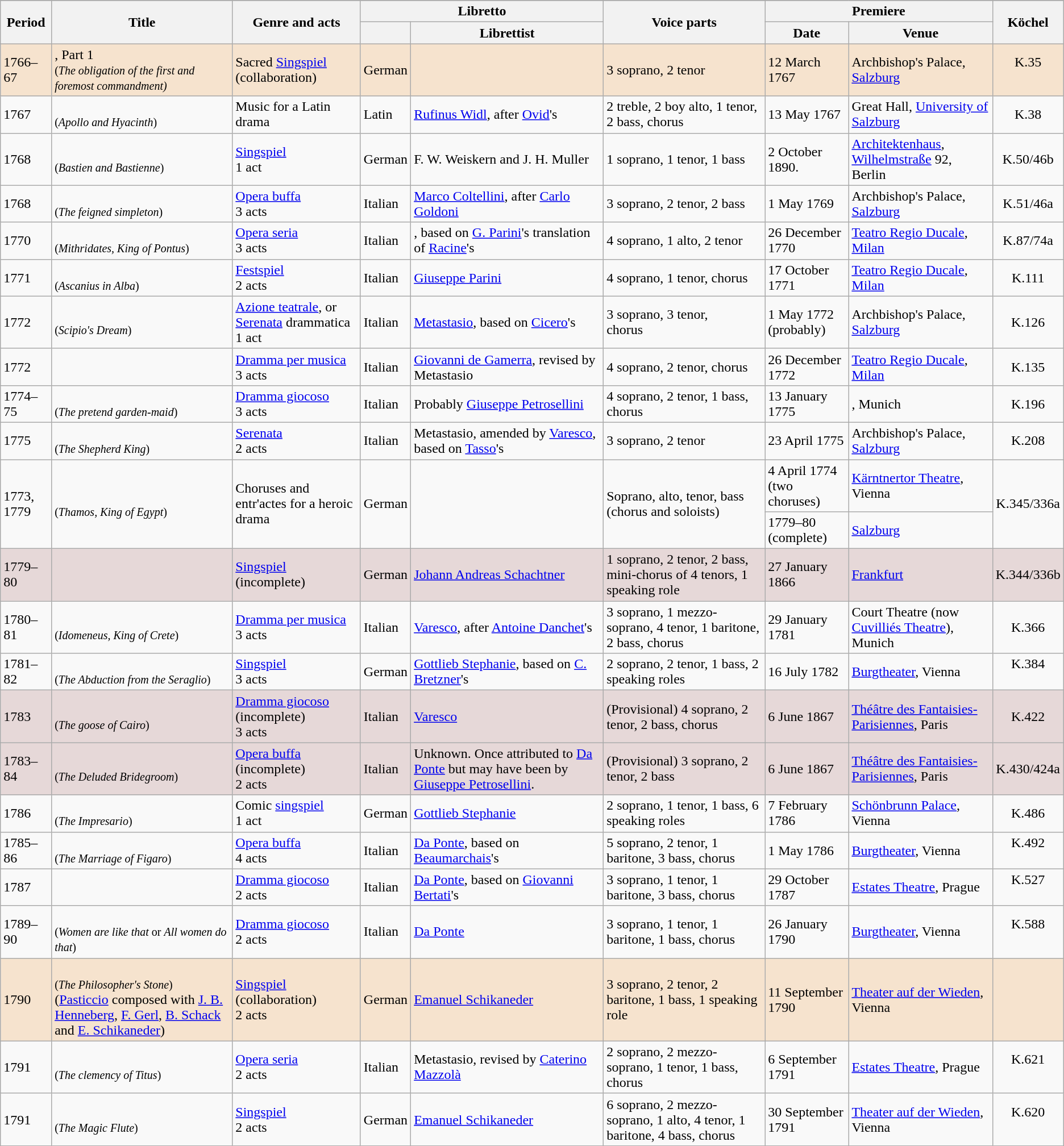<table class = "wikitable sortable plainrowheaders">
<tr>
</tr>
<tr>
<th rowspan="2">Period</th>
<th rowspan="2">Title</th>
<th rowspan="2">Genre and acts</th>
<th colspan="2">Libretto</th>
<th rowspan="2">Voice parts</th>
<th colspan="2">Premiere</th>
<th rowspan="2">Köchel </th>
</tr>
<tr>
<th></th>
<th>Librettist</th>
<th>Date</th>
<th>Venue</th>
</tr>
<tr style="background:#F6E3CE;">
<td>1766–67</td>
<td>, Part 1<br><small>(<em>The obligation of the first and foremost commandment)</em></small></td>
<td>Sacred <a href='#'>Singspiel</a><br>(collaboration)</td>
<td>German</td>
<td></td>
<td>3 soprano, 2 tenor</td>
<td>12 March 1767</td>
<td>Archbishop's Palace, <a href='#'>Salzburg</a></td>
<td style="text-align: center;">K.35<br><br></td>
</tr>
<tr>
<td>1767</td>
<td><br><small>(<em>Apollo and Hyacinth</em>)</small></td>
<td>Music for a Latin drama</td>
<td>Latin</td>
<td><a href='#'>Rufinus Widl</a>, after <a href='#'>Ovid</a>'s </td>
<td>2 treble, 2 boy alto, 1 tenor, 2 bass, chorus</td>
<td>13 May 1767</td>
<td>Great Hall, <a href='#'>University of Salzburg</a></td>
<td style="text-align: center;">K.38<br></td>
</tr>
<tr>
<td>1768</td>
<td><br><small>(<em>Bastien and Bastienne</em>)</small></td>
<td><a href='#'>Singspiel</a><br>1 act</td>
<td>German</td>
<td>F. W. Weiskern and J. H. Muller</td>
<td>1 soprano, 1 tenor, 1 bass</td>
<td>2 October 1890.</td>
<td><a href='#'>Architektenhaus</a>, <a href='#'>Wilhelmstraße</a> 92, Berlin</td>
<td style="text-align: center;">K.50/46b<br></td>
</tr>
<tr>
<td>1768</td>
<td><br><small>(<em>The feigned simpleton</em>)</small></td>
<td><a href='#'>Opera buffa</a><br>3 acts</td>
<td>Italian</td>
<td><a href='#'>Marco Coltellini</a>, after <a href='#'>Carlo Goldoni</a></td>
<td>3 soprano, 2 tenor, 2 bass</td>
<td>1 May 1769</td>
<td>Archbishop's Palace, <a href='#'>Salzburg</a></td>
<td style="text-align: center;">K.51/46a<br></td>
</tr>
<tr>
<td>1770</td>
<td><br><small>(<em>Mithridates, King of Pontus</em>)</small></td>
<td><a href='#'>Opera seria</a><br>3 acts</td>
<td>Italian</td>
<td>, based on <a href='#'>G. Parini</a>'s translation of <a href='#'>Racine</a>'s </td>
<td>4 soprano, 1 alto, 2 tenor</td>
<td>26 December 1770</td>
<td><a href='#'>Teatro Regio Ducale</a>, <a href='#'>Milan</a></td>
<td style="text-align: center;">K.87/74a<br></td>
</tr>
<tr>
<td>1771</td>
<td><br><small>(<em>Ascanius in Alba</em>)</small></td>
<td><a href='#'>Festspiel</a><br>2 acts</td>
<td>Italian</td>
<td><a href='#'>Giuseppe Parini</a></td>
<td>4 soprano, 1 tenor, chorus</td>
<td>17 October 1771</td>
<td><a href='#'>Teatro Regio Ducale</a>, <a href='#'>Milan</a></td>
<td style="text-align: center;">K.111<br></td>
</tr>
<tr>
<td>1772</td>
<td><br><small>(<em>Scipio's Dream</em>)</small></td>
<td><a href='#'>Azione teatrale</a>, or <a href='#'>Serenata</a> drammatica<br>1 act</td>
<td>Italian</td>
<td><a href='#'>Metastasio</a>, based on <a href='#'>Cicero</a>'s </td>
<td>3 soprano, 3 tenor,<br>chorus</td>
<td>1 May 1772 (probably)</td>
<td>Archbishop's Palace, <a href='#'>Salzburg</a></td>
<td style="text-align: center;">K.126<br></td>
</tr>
<tr>
<td>1772</td>
<td></td>
<td><a href='#'>Dramma per musica</a><br>3 acts</td>
<td>Italian</td>
<td><a href='#'>Giovanni de Gamerra</a>, revised by Metastasio</td>
<td>4 soprano, 2 tenor, chorus</td>
<td>26 December 1772</td>
<td><a href='#'>Teatro Regio Ducale</a>, <a href='#'>Milan</a></td>
<td style="text-align: center;">K.135<br></td>
</tr>
<tr>
<td>1774–75</td>
<td><br><small>(<em>The pretend garden-maid</em>)</small></td>
<td><a href='#'>Dramma giocoso</a><br>3 acts</td>
<td>Italian</td>
<td>Probably <a href='#'>Giuseppe Petrosellini</a></td>
<td>4 soprano, 2 tenor, 1 bass, chorus</td>
<td>13 January 1775</td>
<td>, Munich</td>
<td style="text-align: center;">K.196<br></td>
</tr>
<tr>
<td>1775</td>
<td><br><small>(<em>The Shepherd King</em>)</small></td>
<td><a href='#'>Serenata</a><br>2 acts</td>
<td>Italian</td>
<td>Metastasio, amended by <a href='#'>Varesco</a>, based on <a href='#'>Tasso</a>'s </td>
<td>3 soprano, 2 tenor</td>
<td>23 April 1775</td>
<td>Archbishop's Palace, <a href='#'>Salzburg</a></td>
<td style="text-align: center;">K.208<br></td>
</tr>
<tr>
<td rowspan="2">1773, 1779</td>
<td rowspan="2"><br><small>(<em>Thamos, King of Egypt</em>)</small></td>
<td rowspan="2">Choruses and entr'actes for a heroic drama</td>
<td rowspan="2">German</td>
<td rowspan="2"></td>
<td rowspan="2">Soprano, alto, tenor, bass<br>(chorus and soloists)</td>
<td>4 April 1774<br>(two choruses)</td>
<td><a href='#'>Kärntnertor Theatre</a>, Vienna</td>
<td rowspan="2" align="center">K.345/336a<br></td>
</tr>
<tr>
<td>1779–80<br>(complete)</td>
<td><a href='#'>Salzburg</a></td>
</tr>
<tr style="background:#E6D8D8;">
<td>1779–80</td>
<td></td>
<td><a href='#'>Singspiel</a><br>(incomplete)</td>
<td>German</td>
<td><a href='#'>Johann Andreas Schachtner</a></td>
<td>1 soprano, 2 tenor, 2 bass, mini-chorus of 4 tenors, 1 speaking role</td>
<td>27 January 1866</td>
<td><a href='#'>Frankfurt</a></td>
<td style="text-align: center;">K.344/336b<br></td>
</tr>
<tr>
<td>1780–81</td>
<td><br><small>(<em>Idomeneus, King of Crete</em>)</small></td>
<td><a href='#'>Dramma per musica</a><br>3 acts</td>
<td>Italian</td>
<td><a href='#'>Varesco</a>, after <a href='#'>Antoine Danchet</a>'s </td>
<td>3 soprano, 1 mezzo-soprano, 4 tenor, 1 baritone, 2 bass, chorus</td>
<td>29 January 1781</td>
<td>Court Theatre (now <a href='#'>Cuvilliés Theatre</a>), Munich</td>
<td style="text-align: center;">K.366<br></td>
</tr>
<tr>
<td>1781–82</td>
<td><br><small>(<em>The Abduction from the Seraglio</em>)</small></td>
<td><a href='#'>Singspiel</a><br>3 acts</td>
<td>German</td>
<td><a href='#'>Gottlieb Stephanie</a>, based on <a href='#'>C. Bretzner</a>'s </td>
<td>2 soprano, 2 tenor, 1 bass, 2 speaking roles</td>
<td>16 July 1782</td>
<td><a href='#'>Burgtheater</a>, Vienna</td>
<td style="text-align: center;">K.384<br><br></td>
</tr>
<tr style="background:#E6D8D8;">
<td>1783</td>
<td><br><small>(<em>The goose of Cairo</em>)</small></td>
<td><a href='#'>Dramma giocoso</a><br>(incomplete)<br>3 acts</td>
<td>Italian</td>
<td><a href='#'>Varesco</a></td>
<td>(Provisional) 4 soprano, 2 tenor, 2 bass, chorus</td>
<td>6 June 1867</td>
<td><a href='#'>Théâtre des Fantaisies-Parisiennes</a>, Paris</td>
<td style="text-align: center;">K.422<br></td>
</tr>
<tr style="background:#E6D8D8;">
<td>1783–84</td>
<td><br><small>(<em>The Deluded Bridegroom</em>)</small></td>
<td><a href='#'>Opera buffa</a><br>(incomplete)<br>2 acts</td>
<td>Italian</td>
<td>Unknown. Once attributed to <a href='#'>Da Ponte</a> but may have been by <a href='#'>Giuseppe Petrosellini</a>.</td>
<td>(Provisional) 3 soprano, 2 tenor, 2 bass</td>
<td>6 June 1867</td>
<td><a href='#'>Théâtre des Fantaisies-Parisiennes</a>, Paris</td>
<td style="text-align: center;">K.430/424a<br></td>
</tr>
<tr>
<td>1786</td>
<td><br><small>(<em>The Impresario</em>)</small></td>
<td>Comic <a href='#'>singspiel</a><br>1 act</td>
<td>German</td>
<td><a href='#'>Gottlieb Stephanie</a></td>
<td>2 soprano, 1 tenor, 1 bass, 6 speaking roles</td>
<td>7 February 1786</td>
<td><a href='#'>Schönbrunn Palace</a>, Vienna</td>
<td style="text-align: center;">K.486<br></td>
</tr>
<tr>
<td>1785–86</td>
<td><br><small>(<em>The Marriage of Figaro</em>)</small></td>
<td><a href='#'>Opera buffa</a><br>4 acts</td>
<td>Italian</td>
<td><a href='#'>Da Ponte</a>, based on <a href='#'>Beaumarchais</a>'s </td>
<td>5 soprano, 2 tenor, 1 baritone, 3 bass, chorus</td>
<td>1 May 1786</td>
<td><a href='#'>Burgtheater</a>, Vienna</td>
<td style="text-align: center;">K.492<br><br></td>
</tr>
<tr>
<td>1787</td>
<td></td>
<td><a href='#'>Dramma giocoso</a><br>2 acts</td>
<td>Italian</td>
<td><a href='#'>Da Ponte</a>, based on <a href='#'>Giovanni Bertati</a>'s </td>
<td>3 soprano, 1 tenor, 1 baritone, 3 bass, chorus</td>
<td>29 October 1787</td>
<td><a href='#'>Estates Theatre</a>, Prague</td>
<td style="text-align: center;">K.527<br><br></td>
</tr>
<tr>
<td>1789–90</td>
<td><br><small>(<em>Women are like that</em> or <em>All women do that</em>)</small></td>
<td><a href='#'>Dramma giocoso</a><br>2 acts</td>
<td>Italian</td>
<td><a href='#'>Da Ponte</a></td>
<td>3 soprano, 1 tenor, 1 baritone, 1 bass, chorus</td>
<td>26 January 1790</td>
<td><a href='#'>Burgtheater</a>, Vienna</td>
<td style="text-align: center;">K.588<br><br></td>
</tr>
<tr style="background:#F6E3CE;">
<td>1790</td>
<td><br><small>(<em>The Philosopher's Stone</em>)</small><br>(<a href='#'>Pasticcio</a> composed with <a href='#'>J. B. Henneberg</a>, <a href='#'>F. Gerl</a>, <a href='#'>B. Schack</a> and <a href='#'>E. Schikaneder</a>)</td>
<td><a href='#'>Singspiel</a><br>(collaboration)<br>2 acts</td>
<td>German</td>
<td><a href='#'>Emanuel Schikaneder</a></td>
<td>3 soprano, 2 tenor, 2 baritone, 1 bass, 1 speaking role</td>
<td>11 September 1790</td>
<td><a href='#'>Theater auf der Wieden</a>, Vienna</td>
<td style="text-align: center;"></td>
</tr>
<tr>
<td>1791</td>
<td><br><small>(<em>The clemency of Titus</em>)</small></td>
<td><a href='#'>Opera seria</a><br>2 acts</td>
<td>Italian</td>
<td>Metastasio, revised by <a href='#'>Caterino Mazzolà</a></td>
<td>2 soprano, 2 mezzo-soprano, 1 tenor, 1 bass, chorus</td>
<td>6 September 1791</td>
<td><a href='#'>Estates Theatre</a>, Prague</td>
<td style="text-align: center;">K.621<br><br></td>
</tr>
<tr>
<td>1791</td>
<td><br><small>(<em>The Magic Flute</em>)</small></td>
<td><a href='#'>Singspiel</a><br>2 acts</td>
<td>German</td>
<td><a href='#'>Emanuel Schikaneder</a></td>
<td>6 soprano, 2 mezzo-soprano, 1 alto, 4 tenor, 1 baritone, 4 bass, chorus</td>
<td>30 September 1791</td>
<td><a href='#'>Theater auf der Wieden</a>, Vienna</td>
<td style="text-align: center;">K.620<br><br></td>
</tr>
</table>
